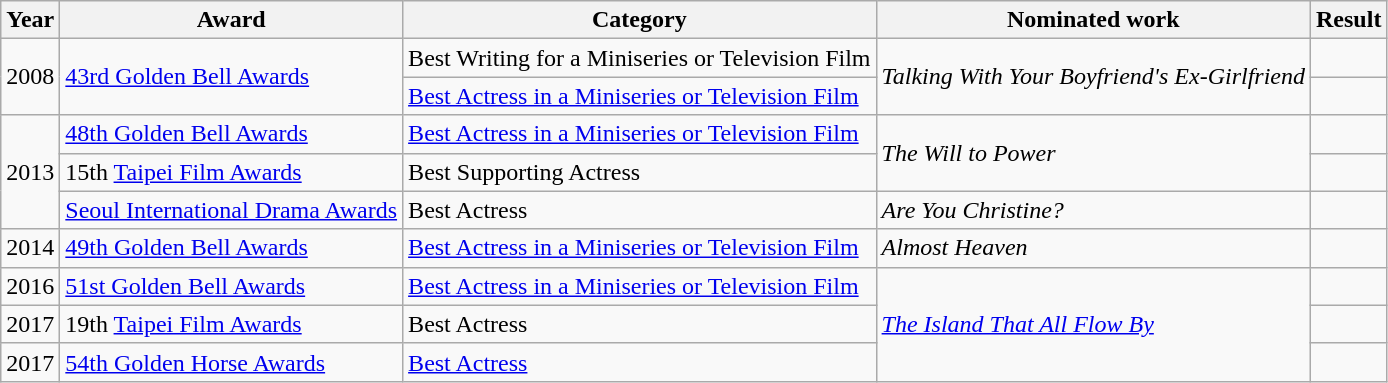<table class="wikitable sortable">
<tr>
<th>Year</th>
<th>Award</th>
<th>Category</th>
<th>Nominated work</th>
<th>Result</th>
</tr>
<tr>
<td rowspan=2>2008</td>
<td rowspan=2><a href='#'>43rd Golden Bell Awards</a></td>
<td>Best Writing for a Miniseries or Television Film</td>
<td rowspan=2><em>Talking With Your Boyfriend's Ex-Girlfriend</em></td>
<td></td>
</tr>
<tr>
<td><a href='#'>Best Actress in a Miniseries or Television Film</a></td>
<td></td>
</tr>
<tr>
<td rowspan=3>2013</td>
<td><a href='#'>48th Golden Bell Awards</a></td>
<td><a href='#'>Best Actress in a Miniseries or Television Film</a></td>
<td rowspan=2><em>The Will to Power</em></td>
<td></td>
</tr>
<tr>
<td>15th <a href='#'>Taipei Film Awards</a></td>
<td>Best Supporting Actress</td>
<td></td>
</tr>
<tr>
<td><a href='#'>Seoul International Drama Awards</a></td>
<td>Best Actress</td>
<td><em>Are You Christine?</em></td>
<td></td>
</tr>
<tr>
<td>2014</td>
<td><a href='#'>49th Golden Bell Awards</a></td>
<td><a href='#'>Best Actress in a Miniseries or Television Film</a></td>
<td><em>Almost Heaven</em></td>
<td></td>
</tr>
<tr>
<td>2016</td>
<td><a href='#'>51st Golden Bell Awards</a></td>
<td><a href='#'>Best Actress in a Miniseries or Television Film</a></td>
<td rowspan=3><em><a href='#'>The Island That All Flow By</a></em></td>
<td></td>
</tr>
<tr>
<td>2017</td>
<td>19th <a href='#'>Taipei Film Awards</a></td>
<td>Best Actress</td>
<td></td>
</tr>
<tr>
<td>2017</td>
<td><a href='#'>54th Golden Horse Awards</a></td>
<td><a href='#'>Best Actress</a></td>
<td></td>
</tr>
</table>
